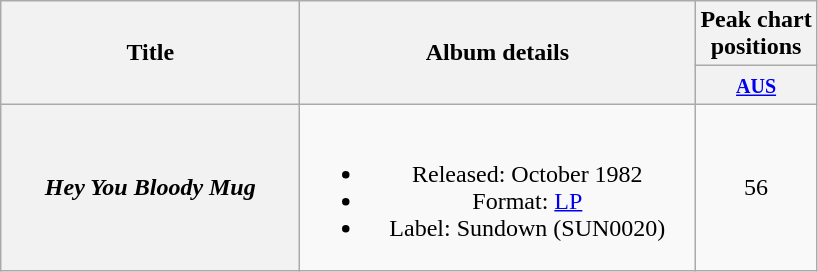<table class="wikitable plainrowheaders" style="text-align:center;" border="1">
<tr>
<th scope="col" rowspan="2" style="width:12em;">Title</th>
<th scope="col" rowspan="2" style="width:16em;">Album details</th>
<th scope="col" colspan="1">Peak chart<br>positions</th>
</tr>
<tr>
<th scope="col" style="text-align:center;"><small><a href='#'>AUS</a></small><br></th>
</tr>
<tr>
<th scope="row"><em>Hey You Bloody Mug</em></th>
<td><br><ul><li>Released: October 1982</li><li>Format: <a href='#'>LP</a></li><li>Label: Sundown (SUN0020)</li></ul></td>
<td align="center">56</td>
</tr>
</table>
